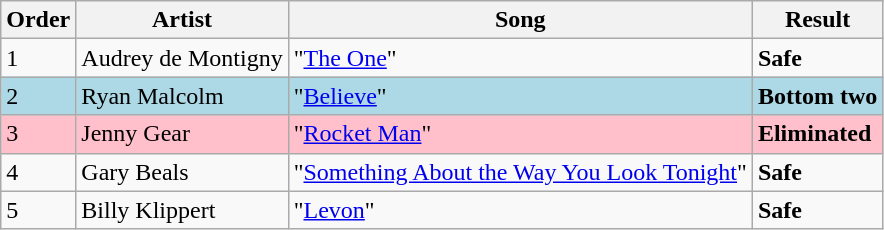<table class=wikitable>
<tr>
<th>Order</th>
<th>Artist</th>
<th>Song</th>
<th>Result</th>
</tr>
<tr>
<td>1</td>
<td>Audrey de Montigny</td>
<td>"<a href='#'>The One</a>"</td>
<td><strong>Safe</strong></td>
</tr>
<tr style="background:lightblue;">
<td>2</td>
<td>Ryan Malcolm</td>
<td>"<a href='#'>Believe</a>"</td>
<td><strong>Bottom two</strong></td>
</tr>
<tr style="background:pink;">
<td>3</td>
<td>Jenny Gear</td>
<td>"<a href='#'>Rocket Man</a>"</td>
<td><strong>Eliminated</strong></td>
</tr>
<tr>
<td>4</td>
<td>Gary Beals</td>
<td>"<a href='#'>Something About the Way You Look Tonight</a>"</td>
<td><strong>Safe</strong></td>
</tr>
<tr>
<td>5</td>
<td>Billy Klippert</td>
<td>"<a href='#'>Levon</a>"</td>
<td><strong>Safe</strong></td>
</tr>
</table>
